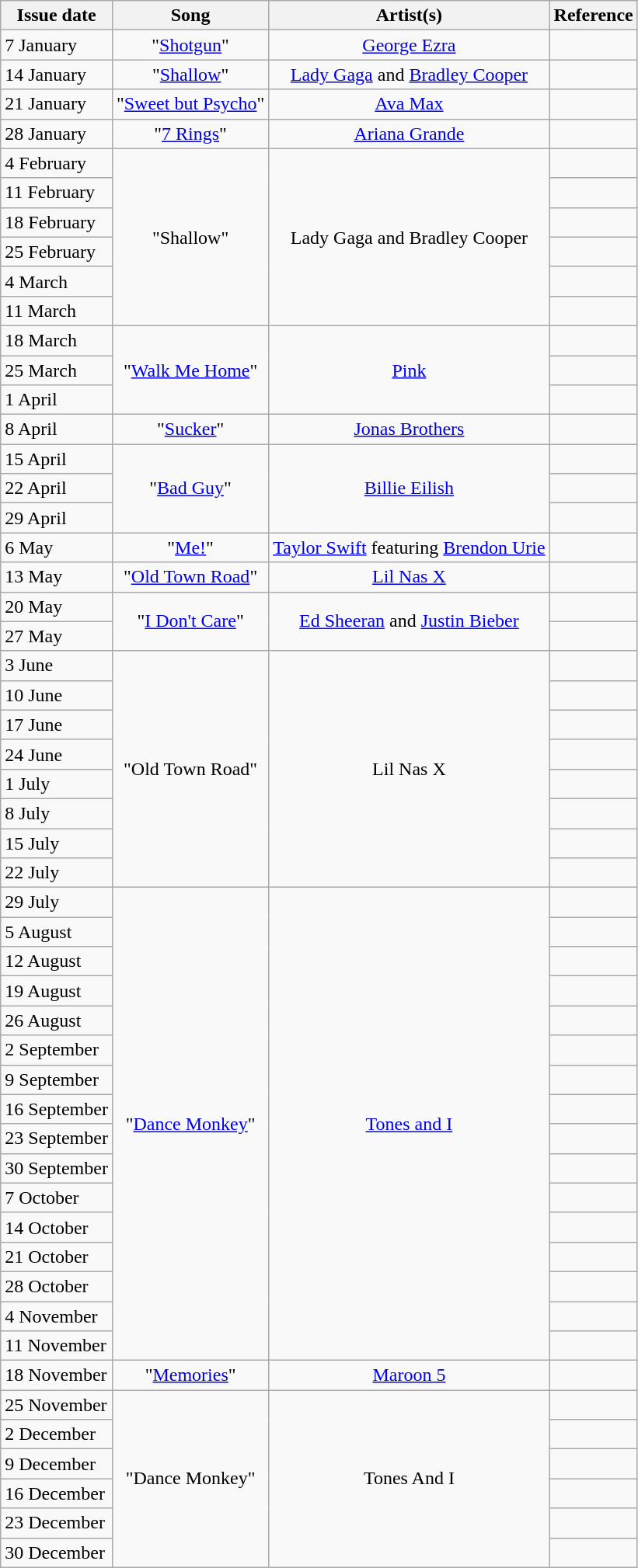<table class="wikitable">
<tr>
<th>Issue date</th>
<th>Song</th>
<th>Artist(s)</th>
<th>Reference</th>
</tr>
<tr>
<td align="left">7 January</td>
<td align="center">"<a href='#'>Shotgun</a>"</td>
<td align="center"><a href='#'>George Ezra</a></td>
<td align="center"></td>
</tr>
<tr>
<td align="left">14 January</td>
<td align="center">"<a href='#'>Shallow</a>"</td>
<td align="center"><a href='#'>Lady Gaga</a> and <a href='#'>Bradley Cooper</a></td>
<td align="center"></td>
</tr>
<tr>
<td align="left">21 January</td>
<td align="center">"<a href='#'>Sweet but Psycho</a>"</td>
<td align="center"><a href='#'>Ava Max</a></td>
<td align="center"></td>
</tr>
<tr>
<td align="left">28 January</td>
<td align="center">"<a href='#'>7 Rings</a>"</td>
<td align="center"><a href='#'>Ariana Grande</a></td>
<td align="center"></td>
</tr>
<tr>
<td align="left">4 February</td>
<td align="center" rowspan="6">"Shallow"</td>
<td align="center" rowspan="6">Lady Gaga and Bradley Cooper</td>
<td align="center"></td>
</tr>
<tr>
<td align="left">11 February</td>
<td align="center"></td>
</tr>
<tr>
<td align="left">18 February</td>
<td align="center"></td>
</tr>
<tr>
<td align="left">25 February</td>
<td align="center"></td>
</tr>
<tr>
<td align="left">4 March</td>
<td align="center"></td>
</tr>
<tr>
<td align="left">11 March</td>
<td align="center"></td>
</tr>
<tr>
<td align="left">18 March</td>
<td align="center" rowspan="3">"<a href='#'>Walk Me Home</a>"</td>
<td align="center" rowspan="3"><a href='#'>Pink</a></td>
<td align="center"></td>
</tr>
<tr>
<td align="left">25 March</td>
<td align="center"></td>
</tr>
<tr>
<td align="left">1 April</td>
<td align="center"></td>
</tr>
<tr>
<td align="left">8 April</td>
<td align="center">"<a href='#'>Sucker</a>"</td>
<td align="center"><a href='#'>Jonas Brothers</a></td>
<td align="center"></td>
</tr>
<tr>
<td align="left">15 April</td>
<td align="center" rowspan="3">"<a href='#'>Bad Guy</a>"</td>
<td align="center" rowspan="3"><a href='#'>Billie Eilish</a></td>
<td align="center"></td>
</tr>
<tr>
<td align="left">22 April</td>
<td align="center"></td>
</tr>
<tr>
<td align="left">29 April</td>
<td align="center"></td>
</tr>
<tr>
<td align="left">6 May</td>
<td align="center">"<a href='#'>Me!</a>"</td>
<td align="center"><a href='#'>Taylor Swift</a> featuring <a href='#'>Brendon Urie</a></td>
<td align="center"></td>
</tr>
<tr>
<td align="left">13 May</td>
<td align="center">"<a href='#'>Old Town Road</a>"</td>
<td align="center"><a href='#'>Lil Nas X</a></td>
<td align="center"></td>
</tr>
<tr>
<td align="left">20 May</td>
<td align="center" rowspan="2">"<a href='#'>I Don't Care</a>"</td>
<td align="center" rowspan="2"><a href='#'>Ed Sheeran</a> and <a href='#'>Justin Bieber</a></td>
<td align="center"></td>
</tr>
<tr>
<td align="left">27 May</td>
<td align="center"></td>
</tr>
<tr>
<td align="left">3 June</td>
<td align="center" rowspan="8">"Old Town Road"</td>
<td align="center" rowspan="8">Lil Nas X</td>
<td align="center"></td>
</tr>
<tr>
<td align="left">10 June</td>
<td align="center"></td>
</tr>
<tr>
<td align="left">17 June</td>
<td align="center"></td>
</tr>
<tr>
<td align="left">24 June</td>
<td align="center"></td>
</tr>
<tr>
<td align="left">1 July</td>
<td align="center"></td>
</tr>
<tr>
<td align="left">8 July</td>
<td align="center"></td>
</tr>
<tr>
<td align="left">15 July</td>
<td align="center"></td>
</tr>
<tr>
<td align="left">22 July</td>
<td align="center"></td>
</tr>
<tr>
<td align="left">29 July</td>
<td align="center" rowspan="16">"<a href='#'>Dance Monkey</a>"</td>
<td align="center" rowspan="16"><a href='#'>Tones and I</a></td>
<td align="center"></td>
</tr>
<tr>
<td align="left">5 August</td>
<td align="center"></td>
</tr>
<tr>
<td align="left">12 August</td>
<td align="center"></td>
</tr>
<tr>
<td align="left">19 August</td>
<td align="center"></td>
</tr>
<tr>
<td align="left">26 August</td>
<td align="center"></td>
</tr>
<tr>
<td align="left">2 September</td>
<td align="center"></td>
</tr>
<tr>
<td align="left">9 September</td>
<td align="center"></td>
</tr>
<tr>
<td align="left">16 September</td>
<td align="center"></td>
</tr>
<tr>
<td align="left">23 September</td>
<td align="center"></td>
</tr>
<tr>
<td align="left">30 September</td>
<td align="center"></td>
</tr>
<tr>
<td align="left">7 October</td>
<td align="center"></td>
</tr>
<tr>
<td align="left">14 October</td>
<td align="center"></td>
</tr>
<tr>
<td align="left">21 October</td>
<td align="center"></td>
</tr>
<tr>
<td align="left">28 October</td>
<td align="center"></td>
</tr>
<tr>
<td align="left">4 November</td>
<td align="center"></td>
</tr>
<tr>
<td align="left">11 November</td>
<td align="center"></td>
</tr>
<tr>
<td align="left">18 November</td>
<td align="center">"<a href='#'>Memories</a>"</td>
<td align="center"><a href='#'>Maroon 5</a></td>
<td align="center"></td>
</tr>
<tr>
<td align="left">25 November</td>
<td align="center" rowspan=7>"Dance Monkey"</td>
<td align="center" rowspan=7>Tones And I</td>
<td align="center"></td>
</tr>
<tr>
<td align="left">2 December</td>
<td align="center"></td>
</tr>
<tr>
<td align="left">9 December</td>
<td align="center"></td>
</tr>
<tr>
<td align="left">16 December</td>
<td align="center"></td>
</tr>
<tr>
<td align="left">23 December</td>
<td align="center"></td>
</tr>
<tr>
<td align="left">30 December</td>
<td align="center"></td>
</tr>
</table>
